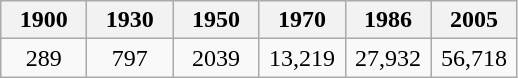<table class="wikitable">
<tr>
<th width=50px>1900</th>
<th width=50px>1930</th>
<th width=50px>1950</th>
<th width=50px>1970</th>
<th width=50px>1986</th>
<th width=50px>2005</th>
</tr>
<tr>
<td align="center">289</td>
<td align="center">797</td>
<td align="center">2039</td>
<td align="center">13,219</td>
<td align="center">27,932</td>
<td align="center">56,718</td>
</tr>
</table>
